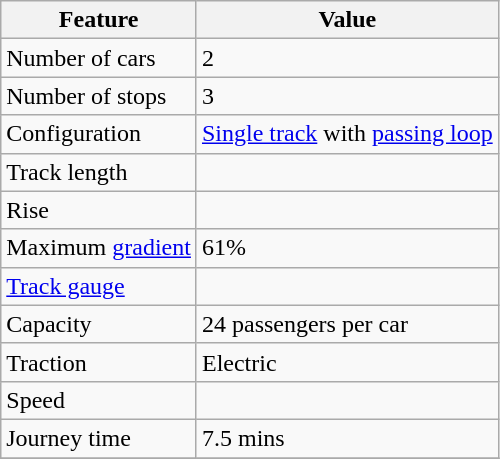<table class="wikitable sortable mw-datatable plainrowheaders">
<tr>
<th>Feature</th>
<th>Value</th>
</tr>
<tr>
<td>Number of cars</td>
<td>2</td>
</tr>
<tr>
<td>Number of stops</td>
<td>3</td>
</tr>
<tr>
<td>Configuration</td>
<td><a href='#'>Single track</a> with <a href='#'>passing loop</a></td>
</tr>
<tr>
<td>Track length</td>
<td></td>
</tr>
<tr>
<td>Rise</td>
<td></td>
</tr>
<tr>
<td>Maximum <a href='#'>gradient</a></td>
<td>61%</td>
</tr>
<tr>
<td><a href='#'>Track gauge</a></td>
<td></td>
</tr>
<tr>
<td>Capacity</td>
<td>24 passengers per car</td>
</tr>
<tr>
<td>Traction</td>
<td>Electric</td>
</tr>
<tr>
<td>Speed</td>
<td></td>
</tr>
<tr>
<td>Journey time</td>
<td>7.5 mins</td>
</tr>
<tr>
</tr>
</table>
